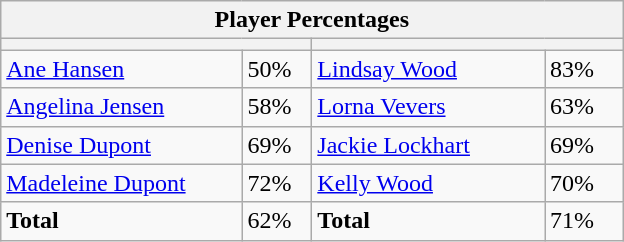<table class="wikitable">
<tr>
<th colspan=4 width=400>Player Percentages</th>
</tr>
<tr>
<th colspan=2 width=200></th>
<th colspan=2 width=200></th>
</tr>
<tr>
<td><a href='#'>Ane Hansen</a></td>
<td>50%</td>
<td><a href='#'>Lindsay Wood</a></td>
<td>83%</td>
</tr>
<tr>
<td><a href='#'>Angelina Jensen</a></td>
<td>58%</td>
<td><a href='#'>Lorna Vevers</a></td>
<td>63%</td>
</tr>
<tr>
<td><a href='#'>Denise Dupont</a></td>
<td>69%</td>
<td><a href='#'>Jackie Lockhart</a></td>
<td>69%</td>
</tr>
<tr>
<td><a href='#'>Madeleine Dupont</a></td>
<td>72%</td>
<td><a href='#'>Kelly Wood</a></td>
<td>70%</td>
</tr>
<tr>
<td><strong>Total</strong></td>
<td>62%</td>
<td><strong>Total</strong></td>
<td>71%</td>
</tr>
</table>
